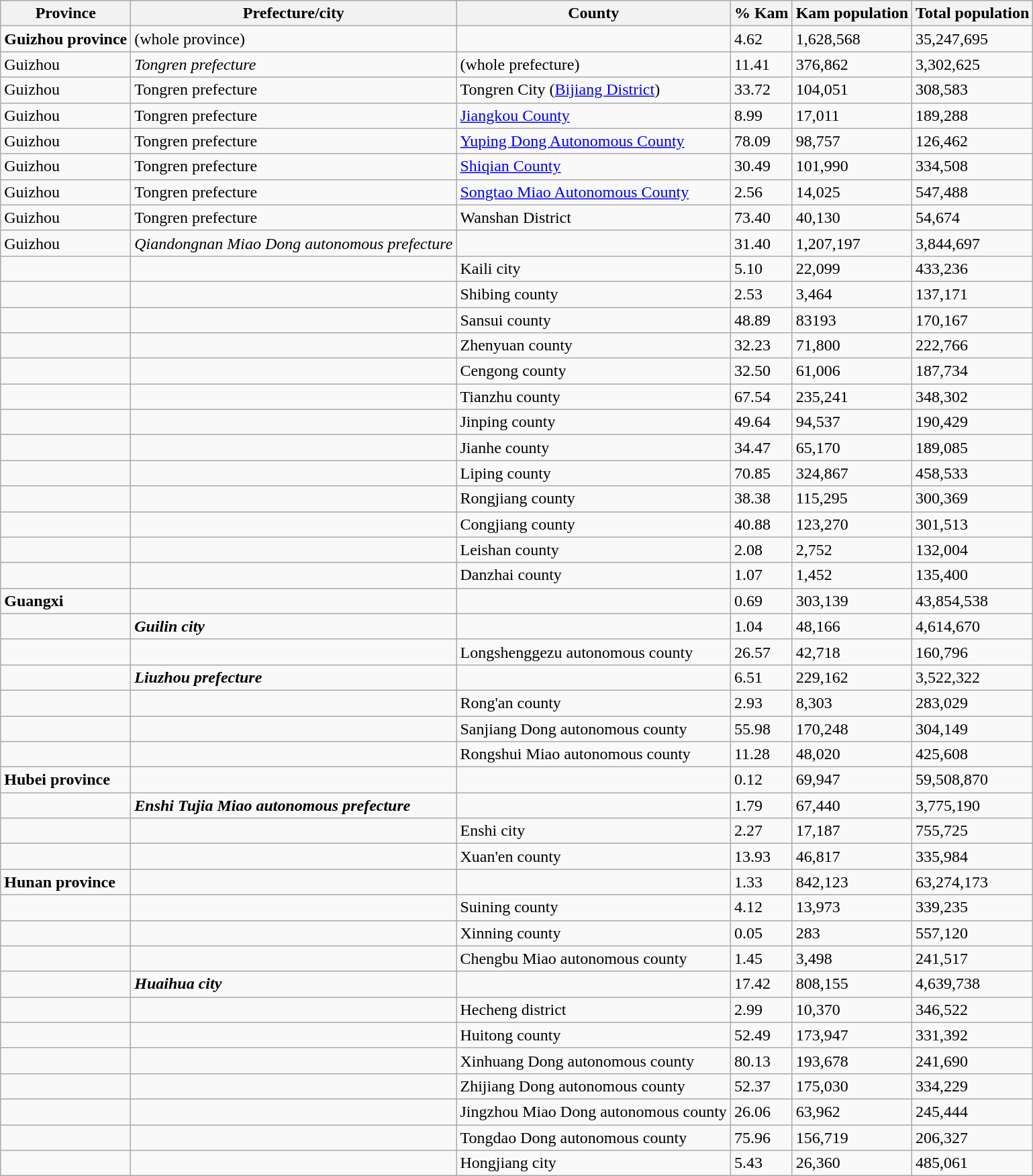<table class="wikitable sortable mw-collapsible sortabe">
<tr>
<th><strong>Province</strong></th>
<th><strong>Prefecture/city</strong></th>
<th><strong>County</strong></th>
<th><strong>% Kam</strong></th>
<th><strong>Kam population</strong></th>
<th><strong>Total population</strong></th>
</tr>
<tr>
<td><strong>Guizhou province</strong></td>
<td>(whole province)</td>
<td></td>
<td>4.62</td>
<td>1,628,568</td>
<td>35,247,695</td>
</tr>
<tr>
<td>Guizhou</td>
<td><em>Tongren prefecture</em></td>
<td>(whole prefecture)</td>
<td>11.41</td>
<td>376,862</td>
<td>3,302,625</td>
</tr>
<tr>
<td>Guizhou</td>
<td>Tongren prefecture</td>
<td>Tongren City (<a href='#'>Bijiang District</a>)</td>
<td>33.72</td>
<td>104,051</td>
<td>308,583</td>
</tr>
<tr>
<td>Guizhou</td>
<td>Tongren prefecture</td>
<td><a href='#'>Jiangkou County</a></td>
<td>8.99</td>
<td>17,011</td>
<td>189,288</td>
</tr>
<tr>
<td>Guizhou</td>
<td>Tongren prefecture</td>
<td><a href='#'>Yuping Dong Autonomous County</a></td>
<td>78.09</td>
<td>98,757</td>
<td>126,462</td>
</tr>
<tr>
<td>Guizhou</td>
<td>Tongren prefecture</td>
<td><a href='#'>Shiqian County</a></td>
<td>30.49</td>
<td>101,990</td>
<td>334,508</td>
</tr>
<tr>
<td>Guizhou</td>
<td>Tongren prefecture</td>
<td><a href='#'>Songtao Miao Autonomous County</a></td>
<td>2.56</td>
<td>14,025</td>
<td>547,488</td>
</tr>
<tr>
<td>Guizhou</td>
<td>Tongren prefecture</td>
<td>Wanshan District</td>
<td>73.40</td>
<td>40,130</td>
<td>54,674</td>
</tr>
<tr>
<td>Guizhou</td>
<td><em>Qiandongnan Miao Dong autonomous prefecture</em></td>
<td></td>
<td>31.40</td>
<td>1,207,197</td>
<td>3,844,697</td>
</tr>
<tr>
<td></td>
<td></td>
<td>Kaili city</td>
<td>5.10</td>
<td>22,099</td>
<td>433,236</td>
</tr>
<tr>
<td></td>
<td></td>
<td>Shibing county</td>
<td>2.53</td>
<td>3,464</td>
<td>137,171</td>
</tr>
<tr>
<td></td>
<td></td>
<td>Sansui county</td>
<td>48.89</td>
<td>83193</td>
<td>170,167</td>
</tr>
<tr>
<td></td>
<td></td>
<td>Zhenyuan county</td>
<td>32.23</td>
<td>71,800</td>
<td>222,766</td>
</tr>
<tr>
<td></td>
<td></td>
<td>Cengong county</td>
<td>32.50</td>
<td>61,006</td>
<td>187,734</td>
</tr>
<tr>
<td></td>
<td></td>
<td>Tianzhu county</td>
<td>67.54</td>
<td>235,241</td>
<td>348,302</td>
</tr>
<tr>
<td></td>
<td></td>
<td>Jinping county</td>
<td>49.64</td>
<td>94,537</td>
<td>190,429</td>
</tr>
<tr>
<td></td>
<td></td>
<td>Jianhe county</td>
<td>34.47</td>
<td>65,170</td>
<td>189,085</td>
</tr>
<tr>
<td></td>
<td></td>
<td>Liping county</td>
<td>70.85</td>
<td>324,867</td>
<td>458,533</td>
</tr>
<tr>
<td></td>
<td></td>
<td>Rongjiang county</td>
<td>38.38</td>
<td>115,295</td>
<td>300,369</td>
</tr>
<tr>
<td></td>
<td></td>
<td>Congjiang county</td>
<td>40.88</td>
<td>123,270</td>
<td>301,513</td>
</tr>
<tr>
<td></td>
<td></td>
<td>Leishan county</td>
<td>2.08</td>
<td>2,752</td>
<td>132,004</td>
</tr>
<tr>
<td></td>
<td></td>
<td>Danzhai county</td>
<td>1.07</td>
<td>1,452</td>
<td>135,400</td>
</tr>
<tr>
<td><strong>Guangxi</strong></td>
<td></td>
<td></td>
<td>0.69</td>
<td>303,139</td>
<td>43,854,538</td>
</tr>
<tr>
<td></td>
<td><strong><em>Guilin city</em></strong></td>
<td></td>
<td>1.04</td>
<td>48,166</td>
<td>4,614,670</td>
</tr>
<tr>
<td></td>
<td></td>
<td>Longshenggezu autonomous county</td>
<td>26.57</td>
<td>42,718</td>
<td>160,796</td>
</tr>
<tr>
<td></td>
<td><strong><em>Liuzhou prefecture</em></strong></td>
<td></td>
<td>6.51</td>
<td>229,162</td>
<td>3,522,322</td>
</tr>
<tr>
<td></td>
<td></td>
<td>Rong'an county</td>
<td>2.93</td>
<td>8,303</td>
<td>283,029</td>
</tr>
<tr>
<td></td>
<td></td>
<td>Sanjiang Dong autonomous county</td>
<td>55.98</td>
<td>170,248</td>
<td>304,149</td>
</tr>
<tr>
<td></td>
<td></td>
<td>Rongshui Miao autonomous county</td>
<td>11.28</td>
<td>48,020</td>
<td>425,608</td>
</tr>
<tr>
<td><strong>Hubei province</strong></td>
<td></td>
<td></td>
<td>0.12</td>
<td>69,947</td>
<td>59,508,870</td>
</tr>
<tr>
<td></td>
<td><strong><em>Enshi Tujia Miao autonomous prefecture</em></strong></td>
<td></td>
<td>1.79</td>
<td>67,440</td>
<td>3,775,190</td>
</tr>
<tr>
<td></td>
<td></td>
<td>Enshi city</td>
<td>2.27</td>
<td>17,187</td>
<td>755,725</td>
</tr>
<tr>
<td></td>
<td></td>
<td>Xuan'en county</td>
<td>13.93</td>
<td>46,817</td>
<td>335,984</td>
</tr>
<tr>
<td><strong>Hunan province</strong></td>
<td></td>
<td></td>
<td>1.33</td>
<td>842,123</td>
<td>63,274,173</td>
</tr>
<tr>
<td></td>
<td></td>
<td>Suining county</td>
<td>4.12</td>
<td>13,973</td>
<td>339,235</td>
</tr>
<tr>
<td></td>
<td></td>
<td>Xinning county</td>
<td>0.05</td>
<td>283</td>
<td>557,120</td>
</tr>
<tr>
<td></td>
<td></td>
<td>Chengbu Miao autonomous county</td>
<td>1.45</td>
<td>3,498</td>
<td>241,517</td>
</tr>
<tr>
<td></td>
<td><strong><em>Huaihua city</em></strong></td>
<td></td>
<td>17.42</td>
<td>808,155</td>
<td>4,639,738</td>
</tr>
<tr>
<td></td>
<td></td>
<td>Hecheng district</td>
<td>2.99</td>
<td>10,370</td>
<td>346,522</td>
</tr>
<tr>
<td></td>
<td></td>
<td>Huitong county</td>
<td>52.49</td>
<td>173,947</td>
<td>331,392</td>
</tr>
<tr>
<td></td>
<td></td>
<td>Xinhuang Dong autonomous county</td>
<td>80.13</td>
<td>193,678</td>
<td>241,690</td>
</tr>
<tr>
<td></td>
<td></td>
<td>Zhijiang Dong autonomous county</td>
<td>52.37</td>
<td>175,030</td>
<td>334,229</td>
</tr>
<tr>
<td></td>
<td></td>
<td>Jingzhou Miao Dong autonomous county</td>
<td>26.06</td>
<td>63,962</td>
<td>245,444</td>
</tr>
<tr>
<td></td>
<td></td>
<td>Tongdao Dong autonomous county</td>
<td>75.96</td>
<td>156,719</td>
<td>206,327</td>
</tr>
<tr>
<td></td>
<td></td>
<td>Hongjiang city</td>
<td>5.43</td>
<td>26,360</td>
<td>485,061</td>
</tr>
</table>
